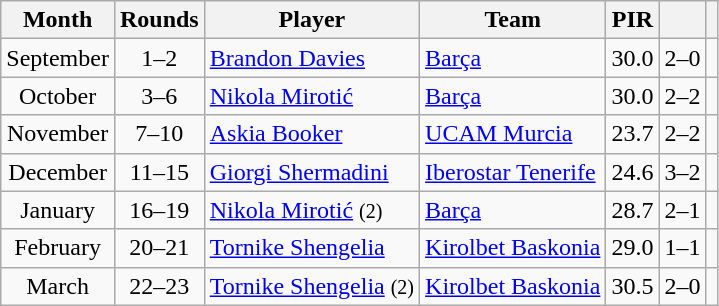<table class="wikitable sortable" style="text-align: center;">
<tr>
<th>Month</th>
<th>Rounds</th>
<th>Player</th>
<th>Team</th>
<th>PIR</th>
<th></th>
<th></th>
</tr>
<tr>
<td>September</td>
<td>1–2</td>
<td style="text-align:left;"> <a href='#'>Brandon Davies</a></td>
<td style="text-align:left;"><a href='#'>Barça</a></td>
<td>30.0</td>
<td>2–0</td>
<td></td>
</tr>
<tr>
<td>October</td>
<td>3–6</td>
<td style="text-align:left;"> <a href='#'>Nikola Mirotić</a></td>
<td style="text-align:left;"><a href='#'>Barça</a></td>
<td>30.0</td>
<td>2–2</td>
<td></td>
</tr>
<tr>
<td>November</td>
<td>7–10</td>
<td style="text-align:left;"> <a href='#'>Askia Booker</a></td>
<td style="text-align:left;"><a href='#'>UCAM Murcia</a></td>
<td>23.7</td>
<td>2–2</td>
<td></td>
</tr>
<tr>
<td>December</td>
<td>11–15</td>
<td style="text-align:left;"> <a href='#'>Giorgi Shermadini</a></td>
<td style="text-align:left;"><a href='#'>Iberostar Tenerife</a></td>
<td>24.6</td>
<td>3–2</td>
<td></td>
</tr>
<tr>
<td>January</td>
<td>16–19</td>
<td style="text-align:left;"> <a href='#'>Nikola Mirotić</a> <small>(2)</small></td>
<td style="text-align:left;"><a href='#'>Barça</a></td>
<td>28.7</td>
<td>2–1</td>
<td></td>
</tr>
<tr>
<td>February</td>
<td>20–21</td>
<td style="text-align:left;"> <a href='#'>Tornike Shengelia</a></td>
<td style="text-align:left;"><a href='#'>Kirolbet Baskonia</a></td>
<td>29.0</td>
<td>1–1</td>
<td></td>
</tr>
<tr>
<td>March</td>
<td>22–23</td>
<td style="text-align:left;"> <a href='#'>Tornike Shengelia</a> <small>(2)</small></td>
<td style="text-align:left;"><a href='#'>Kirolbet Baskonia</a></td>
<td>30.5</td>
<td>2–0</td>
<td></td>
</tr>
</table>
